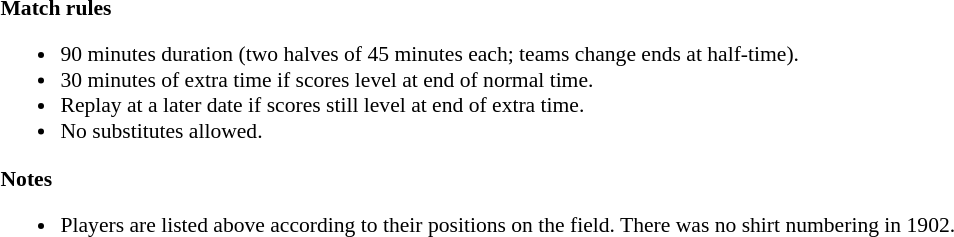<table width=100% style="font-size: 90%">
<tr>
<td width=50% valign=top><br><strong>Match rules</strong><ul><li>90 minutes duration (two halves of 45 minutes each; teams change ends at half-time).</li><li>30 minutes of extra time if scores level at end of normal time.</li><li>Replay at a later date if scores still level at end of extra time.</li><li>No substitutes allowed.</li></ul><strong>Notes</strong><ul><li>Players are listed above according to their positions on the field. There was no shirt numbering in 1902.</li></ul></td>
</tr>
</table>
